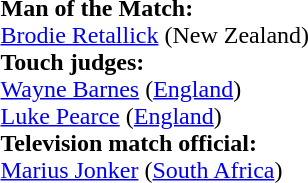<table style="width:50%">
<tr>
<td><br><strong>Man of the Match:</strong>
<br><a href='#'>Brodie Retallick</a> (New Zealand)<br><strong>Touch judges:</strong>
<br><a href='#'>Wayne Barnes</a> (<a href='#'>England</a>)
<br><a href='#'>Luke Pearce</a> (<a href='#'>England</a>)
<br><strong>Television match official:</strong>
<br><a href='#'>Marius Jonker</a> (<a href='#'>South Africa</a>)</td>
</tr>
</table>
